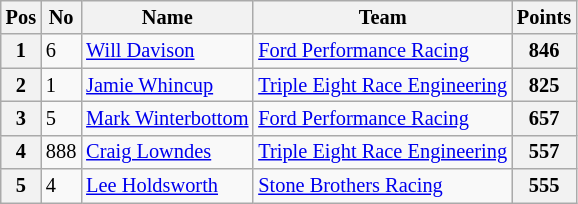<table class="wikitable" style="font-size: 85%;">
<tr>
<th>Pos</th>
<th>No</th>
<th>Name</th>
<th>Team</th>
<th>Points</th>
</tr>
<tr>
<th>1</th>
<td>6</td>
<td> <a href='#'>Will Davison</a></td>
<td><a href='#'>Ford Performance Racing</a></td>
<th>846</th>
</tr>
<tr>
<th>2</th>
<td>1</td>
<td> <a href='#'>Jamie Whincup</a></td>
<td><a href='#'>Triple Eight Race Engineering</a></td>
<th>825</th>
</tr>
<tr>
<th>3</th>
<td>5</td>
<td> <a href='#'>Mark Winterbottom</a></td>
<td><a href='#'>Ford Performance Racing</a></td>
<th>657</th>
</tr>
<tr>
<th>4</th>
<td>888</td>
<td> <a href='#'>Craig Lowndes</a></td>
<td><a href='#'>Triple Eight Race Engineering</a></td>
<th>557</th>
</tr>
<tr>
<th>5</th>
<td>4</td>
<td> <a href='#'>Lee Holdsworth</a></td>
<td><a href='#'>Stone Brothers Racing</a></td>
<th>555</th>
</tr>
</table>
